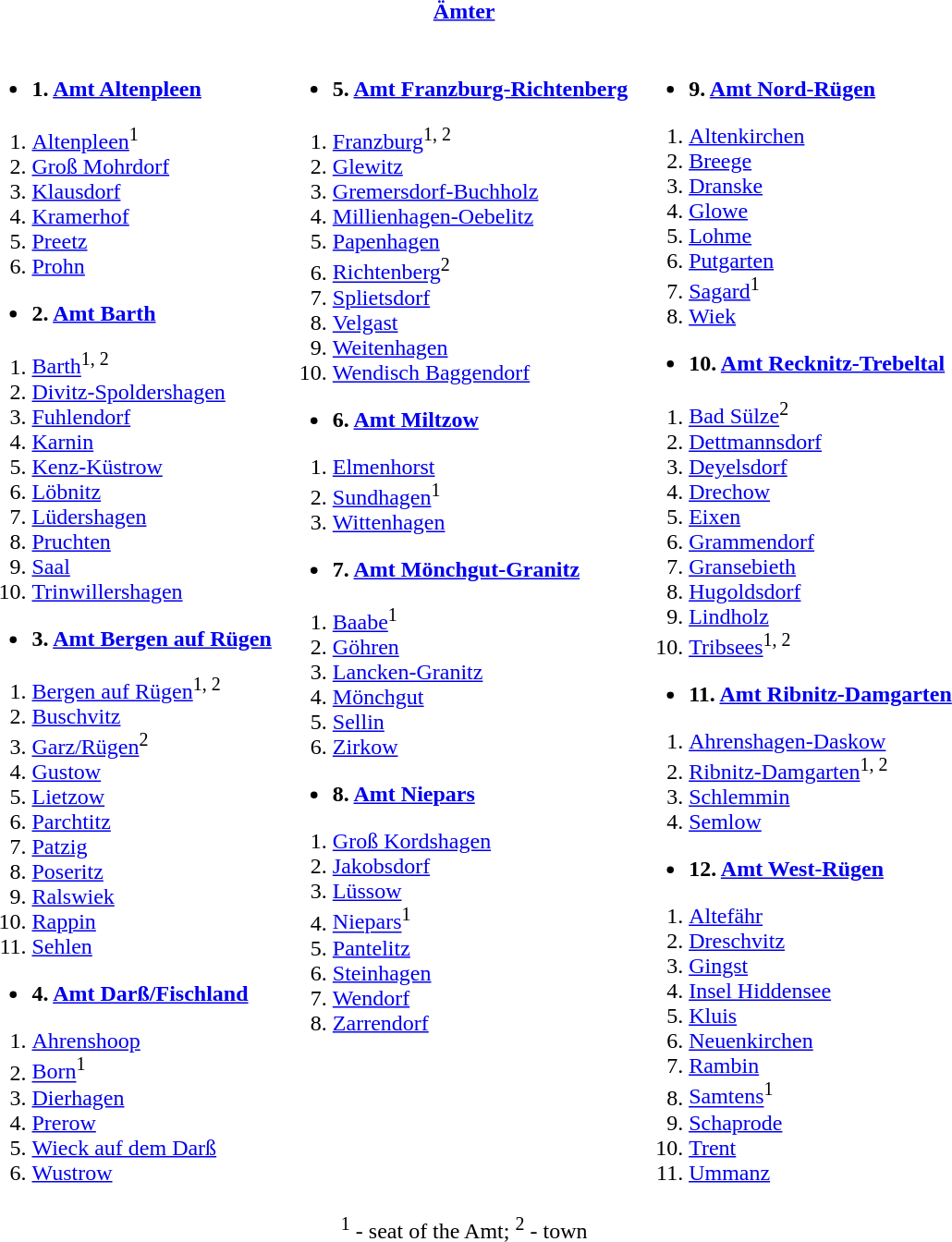<table>
<tr>
<th colspan=3><a href='#'>Ämter</a></th>
</tr>
<tr valign=top>
<td><br><ul><li><strong>1. <a href='#'>Amt Altenpleen</a></strong></li></ul><ol><li><a href='#'>Altenpleen</a><sup>1</sup></li><li><a href='#'>Groß Mohrdorf</a></li><li><a href='#'>Klausdorf</a></li><li><a href='#'>Kramerhof</a></li><li><a href='#'>Preetz</a></li><li><a href='#'>Prohn</a></li></ol><ul><li><strong>2. <a href='#'>Amt Barth</a></strong></li></ul><ol><li><a href='#'>Barth</a><sup>1, 2</sup></li><li><a href='#'>Divitz-Spoldershagen</a></li><li><a href='#'>Fuhlendorf</a></li><li><a href='#'>Karnin</a></li><li><a href='#'>Kenz-Küstrow</a></li><li><a href='#'>Löbnitz</a></li><li><a href='#'>Lüdershagen</a></li><li><a href='#'>Pruchten</a></li><li><a href='#'>Saal</a></li><li><a href='#'>Trinwillershagen</a></li></ol><ul><li><strong>3. <a href='#'>Amt Bergen auf Rügen</a></strong></li></ul><ol><li><a href='#'>Bergen auf Rügen</a><sup>1, 2</sup></li><li><a href='#'>Buschvitz</a></li><li><a href='#'>Garz/Rügen</a><sup>2</sup></li><li><a href='#'>Gustow</a></li><li><a href='#'>Lietzow</a></li><li><a href='#'>Parchtitz</a></li><li><a href='#'>Patzig</a></li><li><a href='#'>Poseritz</a></li><li><a href='#'>Ralswiek</a></li><li><a href='#'>Rappin</a></li><li><a href='#'>Sehlen</a></li></ol><ul><li><strong>4. <a href='#'>Amt Darß/Fischland</a></strong></li></ul><ol><li><a href='#'>Ahrenshoop</a></li><li><a href='#'>Born</a><sup>1</sup></li><li><a href='#'>Dierhagen</a></li><li><a href='#'>Prerow</a></li><li><a href='#'>Wieck auf dem Darß</a></li><li><a href='#'>Wustrow</a></li></ol></td>
<td><br><ul><li><strong>5. <a href='#'>Amt Franzburg-Richtenberg</a></strong></li></ul><ol><li><a href='#'>Franzburg</a><sup>1, 2</sup></li><li><a href='#'>Glewitz</a></li><li><a href='#'>Gremersdorf-Buchholz</a></li><li><a href='#'>Millienhagen-Oebelitz</a></li><li><a href='#'>Papenhagen</a></li><li><a href='#'>Richtenberg</a><sup>2</sup></li><li><a href='#'>Splietsdorf</a></li><li><a href='#'>Velgast</a></li><li><a href='#'>Weitenhagen</a></li><li><a href='#'>Wendisch Baggendorf</a></li></ol><ul><li><strong>6. <a href='#'>Amt Miltzow</a></strong></li></ul><ol><li><a href='#'>Elmenhorst</a></li><li><a href='#'>Sundhagen</a><sup>1</sup></li><li><a href='#'>Wittenhagen</a></li></ol><ul><li><strong>7. <a href='#'>Amt Mönchgut-Granitz</a></strong></li></ul><ol><li><a href='#'>Baabe</a><sup>1</sup></li><li><a href='#'>Göhren</a></li><li><a href='#'>Lancken-Granitz</a></li><li><a href='#'>Mönchgut</a></li><li><a href='#'>Sellin</a></li><li><a href='#'>Zirkow</a></li></ol><ul><li><strong>8. <a href='#'>Amt Niepars</a></strong></li></ul><ol><li><a href='#'>Groß Kordshagen</a></li><li><a href='#'>Jakobsdorf</a></li><li><a href='#'>Lüssow</a></li><li><a href='#'>Niepars</a><sup>1</sup></li><li><a href='#'>Pantelitz</a></li><li><a href='#'>Steinhagen</a></li><li><a href='#'>Wendorf</a></li><li><a href='#'>Zarrendorf</a></li></ol></td>
<td><br><ul><li><strong>9. <a href='#'>Amt Nord-Rügen</a></strong></li></ul><ol><li><a href='#'>Altenkirchen</a></li><li><a href='#'>Breege</a></li><li><a href='#'>Dranske</a></li><li><a href='#'>Glowe</a></li><li><a href='#'>Lohme</a></li><li><a href='#'>Putgarten</a></li><li><a href='#'>Sagard</a><sup>1</sup></li><li><a href='#'>Wiek</a></li></ol><ul><li><strong>10. <a href='#'>Amt Recknitz-Trebeltal</a></strong></li></ul><ol><li><a href='#'>Bad Sülze</a><sup>2</sup></li><li><a href='#'>Dettmannsdorf</a></li><li><a href='#'>Deyelsdorf</a></li><li><a href='#'>Drechow</a></li><li><a href='#'>Eixen</a></li><li><a href='#'>Grammendorf</a></li><li><a href='#'>Gransebieth</a></li><li><a href='#'>Hugoldsdorf</a></li><li><a href='#'>Lindholz</a></li><li><a href='#'>Tribsees</a><sup>1, 2</sup></li></ol><ul><li><strong>11. <a href='#'>Amt Ribnitz-Damgarten</a></strong></li></ul><ol><li><a href='#'>Ahrenshagen-Daskow</a></li><li><a href='#'>Ribnitz-Damgarten</a><sup>1, 2</sup></li><li><a href='#'>Schlemmin</a></li><li><a href='#'>Semlow</a></li></ol><ul><li><strong>12. <a href='#'>Amt West-Rügen</a></strong></li></ul><ol><li><a href='#'>Altefähr</a></li><li><a href='#'>Dreschvitz</a></li><li><a href='#'>Gingst</a></li><li><a href='#'>Insel Hiddensee</a></li><li><a href='#'>Kluis</a></li><li><a href='#'>Neuenkirchen</a></li><li><a href='#'>Rambin</a></li><li><a href='#'>Samtens</a><sup>1</sup></li><li><a href='#'>Schaprode</a></li><li><a href='#'>Trent</a></li><li><a href='#'>Ummanz</a></li></ol></td>
</tr>
<tr>
<td colspan=3 align=center><sup>1</sup> - seat of the Amt; <sup>2</sup> - town</td>
</tr>
</table>
